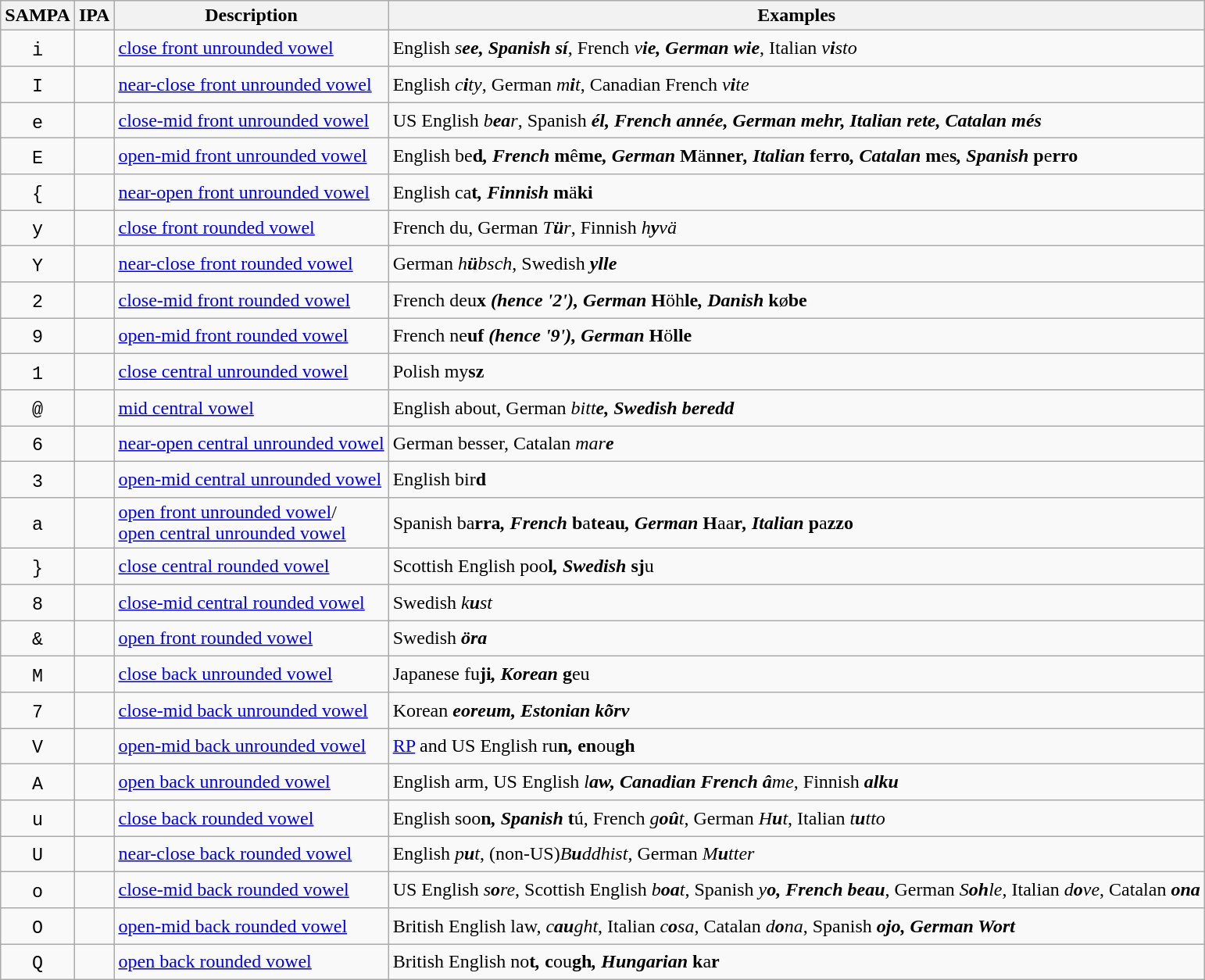<table class="wikitable">
<tr>
<th>SAMPA</th>
<th>IPA</th>
<th>Description</th>
<th>Examples</th>
</tr>
<tr>
<td style="text-align: center; font-size: larger; width: 2em;"><code>i</code></td>
<td></td>
<td><a href='#'>close front unrounded vowel</a></td>
<td>English <em>s<strong>ee<strong><em>, Spanish </em>s</strong>í</em></strong>, French <em>v<strong>ie<strong><em>, German </em>w</strong>ie</em></strong>, Italian <em>v<strong>i</strong>sto</em></td>
</tr>
<tr>
<td style="text-align: center; font-size: larger; width: 2em;"><code>I</code></td>
<td></td>
<td><a href='#'>near-close front unrounded vowel</a></td>
<td>English <em>c<strong>i</strong>ty</em>, German <em>m<strong>i</strong>t</em>, Canadian French <em>v<strong>i</strong>te</em></td>
</tr>
<tr>
<td style="text-align: center; font-size: larger; width: 2em;"><code>e</code></td>
<td></td>
<td><a href='#'>close-mid front unrounded vowel</a></td>
<td>US English <em>b<strong>ea</strong>r</em>, Spanish <strong><em>é<strong>l<em>, French </em>ann</strong>é<strong>e<em>, German </em>m</strong>eh<strong>r<em>, Italian </em>r</strong>e<strong>te<em>, Catalan </em>m</strong>é<strong>s<em></td>
</tr>
<tr>
<td style="text-align: center; font-size: larger; width: 2em;"><code>E</code></td>
<td></td>
<td><a href='#'>open-mid front unrounded vowel</a></td>
<td>English </em>b</strong>e<strong>d<em>, French </em>m</strong>ê<strong>me<em>, German </em>M</strong>ä<strong>nner<em>, Italian </em>f</strong>e<strong>rro<em>, Catalan </em>m</strong>e<strong>s<em>, Spanish </em>p</strong>e<strong>rro<em></td>
</tr>
<tr>
<td style="text-align: center; font-size: larger; width: 2em;"><code>{</code></td>
<td></td>
<td><a href='#'>near-open front unrounded vowel</a></td>
<td>English </em>c</strong>a<strong>t<em>, Finnish </em>m</strong>ä<strong>ki<em></td>
</tr>
<tr>
<td style="text-align: center; font-size: larger; width: 2em;"><code>y</code></td>
<td></td>
<td><a href='#'>close front rounded vowel</a></td>
<td>French </em>d</strong>u</em></strong>, German <em>T<strong>ü</strong>r</em>, Finnish <em>h<strong>y</strong>vä</em></td>
</tr>
<tr>
<td style="text-align: center; font-size: larger; width: 2em;"><code>Y</code></td>
<td></td>
<td><a href='#'>near-close front rounded vowel</a></td>
<td>German <em>h<strong>ü</strong>bsch</em>, Swedish <strong><em>y<strong>lle<em></td>
</tr>
<tr>
<td style="text-align: center; font-size: larger; width: 2em;"><code>2</code></td>
<td></td>
<td><a href='#'>close-mid front rounded vowel</a></td>
<td>French </em>d</strong>eu<strong>x<em> (hence '2'), German </em>H</strong>öh<strong>le<em>, Danish </em>k</strong>ø<strong>be<em></td>
</tr>
<tr>
<td style="text-align: center; font-size: larger; width: 2em;"><code>9</code></td>
<td></td>
<td><a href='#'>open-mid front rounded vowel</a></td>
<td>French </em>n</strong>e<strong>uf<em> (hence '9'), German </em>H</strong>ö<strong>lle<em></td>
</tr>
<tr>
<td style="text-align: center; font-size: larger; width: 2em;"><code>1</code></td>
<td></td>
<td><a href='#'>close central unrounded vowel</a></td>
<td>Polish </em>m</strong>y<strong>sz<em></td>
</tr>
<tr>
<td style="text-align: center; font-size: larger; width: 2em;"><code>@</code></td>
<td></td>
<td><a href='#'>mid central vowel</a></td>
<td>English </em></strong>a</strong>bout</em>, German <em>bitt<strong>e<strong><em>, Swedish </em>b</strong>e<strong>redd<em></td>
</tr>
<tr>
<td style="text-align: center; font-size: larger; width: 2em;"><code>6</code></td>
<td></td>
<td><a href='#'>near-open central unrounded vowel</a></td>
<td>German </em>bess</strong>er</em></strong>, Catalan <em>mar<strong>e<strong><em></td>
</tr>
<tr>
<td style="text-align: center; font-size: larger; width: 2em;"><code>3</code></td>
<td></td>
<td><a href='#'>open-mid central unrounded vowel</a></td>
<td>English </em>b</strong>ir<strong>d<em></td>
</tr>
<tr>
<td style="text-align: center; font-size: larger; width: 2em;"><code>a</code></td>
<td></td>
<td><a href='#'>open front unrounded vowel</a>/<br><a href='#'>open central unrounded vowel</a></td>
<td>Spanish </em>b</strong>a<strong>rra<em>, French </em>b</strong>a<strong>teau<em>, German </em>H</strong>aa<strong>r<em>, Italian </em>p</strong>a<strong>zzo<em></td>
</tr>
<tr>
<td style="text-align: center; font-size: larger; width: 2em;"><code>}</code></td>
<td></td>
<td><a href='#'>close central rounded vowel</a></td>
<td>Scottish English </em>p</strong>oo<strong>l<em>, Swedish </em>sj</strong>u</em></strong></td>
</tr>
<tr>
<td style="text-align: center; font-size: larger; width: 2em;"><code>8</code></td>
<td></td>
<td><a href='#'>close-mid central rounded vowel</a></td>
<td>Swedish <em>k<strong>u</strong>st</em></td>
</tr>
<tr>
<td style="text-align: center; font-size: larger; width: 2em;"><code>&</code></td>
<td></td>
<td><a href='#'>open front rounded vowel</a></td>
<td>Swedish <strong><em>ö<strong>ra<em></td>
</tr>
<tr>
<td style="text-align: center; font-size: larger; width: 2em;"><code>M</code></td>
<td></td>
<td><a href='#'>close back unrounded vowel</a></td>
<td>Japanese </em>f</strong>u<strong>ji<em>, Korean </em>g</strong>eu</em></strong></td>
</tr>
<tr>
<td style="text-align: center; font-size: larger; width: 2em;"><code>7</code></td>
<td></td>
<td><a href='#'>close-mid back unrounded vowel</a></td>
<td>Korean <strong><em>eo<strong>reum<em>, Estonian </em>k</strong>õ<strong>rv<em></td>
</tr>
<tr>
<td style="text-align: center; font-size: larger; width: 2em;"><code>V</code></td>
<td></td>
<td><a href='#'>open-mid back unrounded vowel</a></td>
<td><a href='#'>RP</a> and US English </em>r</strong>u<strong>n<em>, </em>en</strong>ou<strong>gh<em></td>
</tr>
<tr>
<td style="text-align: center; font-size: larger; width: 2em;"><code>A</code></td>
<td></td>
<td><a href='#'>open back unrounded vowel</a></td>
<td>English </em></strong>a</strong>rm</em>, US English <em>l<strong>aw<strong><em>, Canadian French </em></strong>â</strong>me</em>, Finnish <strong><em>a<strong>lku<em></td>
</tr>
<tr>
<td style="text-align: center; font-size: larger; width: 2em;"><code>u</code></td>
<td></td>
<td><a href='#'>close back rounded vowel</a></td>
<td>English </em>s</strong>oo<strong>n<em>, Spanish </em>t</strong>ú</em></strong>, French <em>g<strong>oû</strong>t</em>, German <em>H<strong>u</strong>t</em>, Italian <em>t<strong>u</strong>tto</em></td>
</tr>
<tr>
<td style="text-align: center; font-size: larger; width: 2em;"><code>U</code></td>
<td></td>
<td><a href='#'>near-close back rounded vowel</a></td>
<td>English <em>p<strong>u</strong>t</em>, (non-US)<em>B<strong>u</strong>ddhist</em>, German <em>M<strong>u</strong>tter</em></td>
</tr>
<tr>
<td style="text-align: center; font-size: larger; width: 2em;"><code>o</code></td>
<td></td>
<td><a href='#'>close-mid back rounded vowel</a></td>
<td>US English <em>s<strong>o</strong>re</em>, Scottish English <em>b<strong>oa</strong>t</em>, Spanish <em>y<strong>o<strong><em>, French </em>b</strong>eau</em></strong>, German <em>S<strong>oh</strong>le</em>, Italian <em>d<strong>o</strong>ve</em>, Catalan <strong><em>o<strong>na<em></td>
</tr>
<tr>
<td style="text-align: center; font-size: larger; width: 2em;"><code>O</code></td>
<td></td>
<td><a href='#'>open-mid back rounded vowel</a></td>
<td>British English </em>l</strong>aw</em></strong>, <em>c<strong>au</strong>ght</em>, Italian <em>c<strong>o</strong>sa</em>, Catalan <em>d<strong>o</strong>na</em>, Spanish <strong><em>o<strong>jo<em>, German </em>W</strong>o<strong>rt<em></td>
</tr>
<tr>
<td style="text-align: center; font-size: larger; width: 2em;"><code>Q</code></td>
<td></td>
<td><a href='#'>open back rounded vowel</a></td>
<td>British English </em>n</strong>o<strong>t<em>, </em>c</strong>ou<strong>gh<em>, Hungarian </em>k</strong>a<strong>r<em></td>
</tr>
</table>
